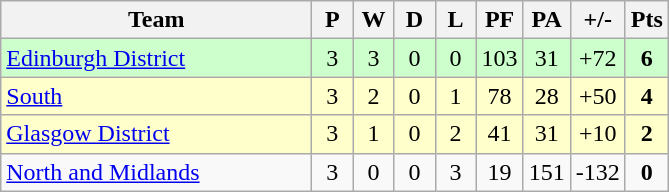<table class="wikitable" style="text-align: center;">
<tr>
<th width="200">Team</th>
<th width="20">P</th>
<th width="20">W</th>
<th width="20">D</th>
<th width="20">L</th>
<th width="20">PF</th>
<th width="20">PA</th>
<th width="25">+/-</th>
<th width="20">Pts</th>
</tr>
<tr bgcolor="#ccffcc">
<td align="left"><a href='#'>Edinburgh District</a></td>
<td>3</td>
<td>3</td>
<td>0</td>
<td>0</td>
<td>103</td>
<td>31</td>
<td>+72</td>
<td><strong>6</strong></td>
</tr>
<tr bgcolor="#ffffcc">
<td align="left"><a href='#'>South</a></td>
<td>3</td>
<td>2</td>
<td>0</td>
<td>1</td>
<td>78</td>
<td>28</td>
<td>+50</td>
<td><strong>4</strong></td>
</tr>
<tr bgcolor="#ffffcc">
<td align="left"><a href='#'>Glasgow District</a></td>
<td>3</td>
<td>1</td>
<td>0</td>
<td>2</td>
<td>41</td>
<td>31</td>
<td>+10</td>
<td><strong>2</strong></td>
</tr>
<tr>
<td align="left"><a href='#'>North and Midlands</a></td>
<td>3</td>
<td>0</td>
<td>0</td>
<td>3</td>
<td>19</td>
<td>151</td>
<td>-132</td>
<td><strong>0</strong></td>
</tr>
</table>
